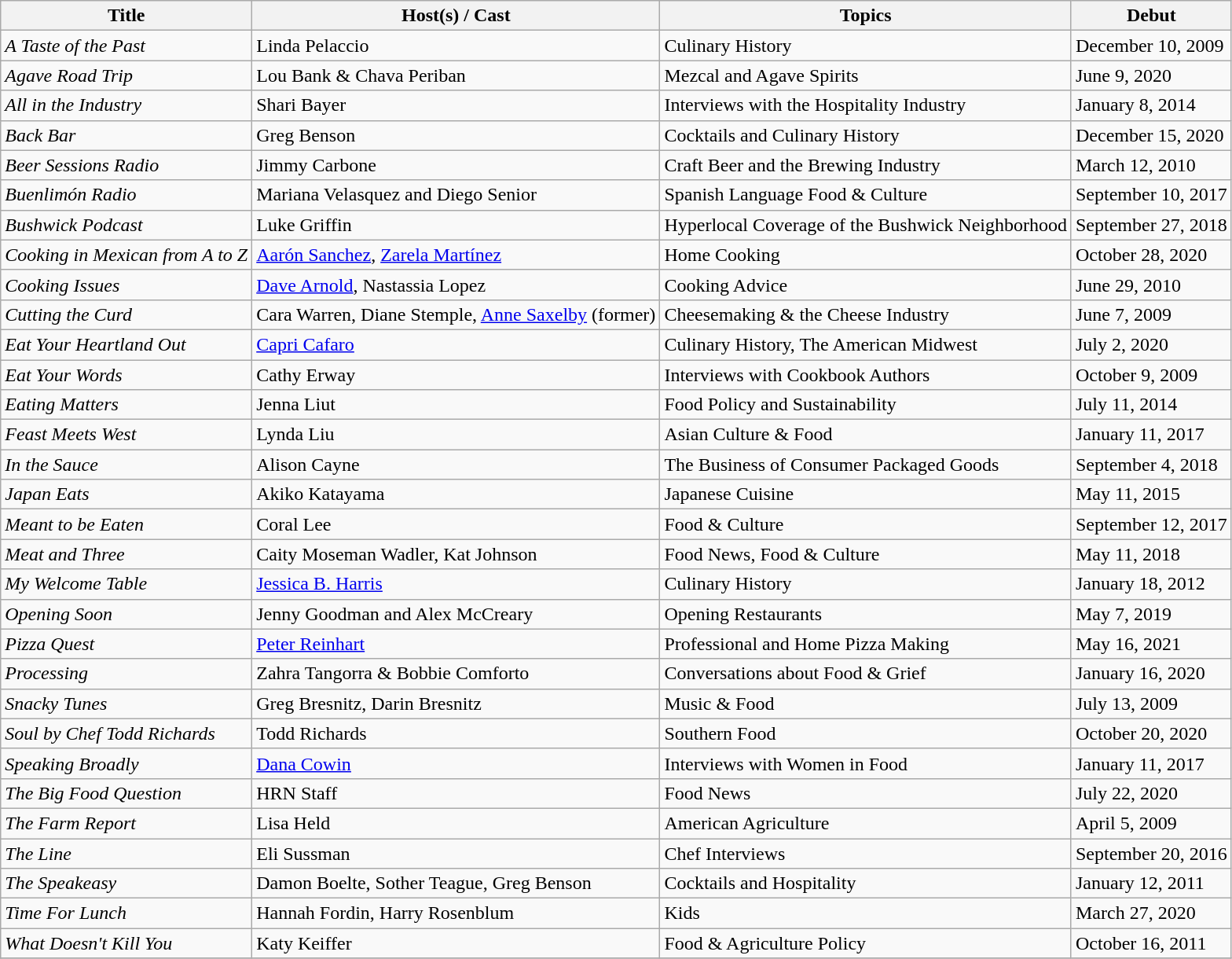<table class="wikitable sortable">
<tr>
<th>Title</th>
<th>Host(s) / Cast</th>
<th>Topics</th>
<th>Debut</th>
</tr>
<tr>
<td><em>A Taste of the Past</em></td>
<td>Linda Pelaccio</td>
<td>Culinary History</td>
<td>December 10, 2009 </td>
</tr>
<tr>
<td><em>Agave Road Trip</em></td>
<td>Lou Bank & Chava Periban</td>
<td>Mezcal and Agave Spirits</td>
<td>June 9, 2020 </td>
</tr>
<tr>
<td><em>All in the Industry</em></td>
<td>Shari Bayer</td>
<td>Interviews with the Hospitality Industry</td>
<td>January 8, 2014 </td>
</tr>
<tr>
<td><em>Back Bar</em></td>
<td>Greg Benson</td>
<td>Cocktails and Culinary History</td>
<td>December 15, 2020 </td>
</tr>
<tr>
<td><em>Beer Sessions Radio</em></td>
<td>Jimmy Carbone</td>
<td>Craft Beer and the Brewing Industry</td>
<td>March 12, 2010 </td>
</tr>
<tr>
<td><em>Buenlimón Radio</em></td>
<td>Mariana Velasquez and Diego Senior</td>
<td>Spanish Language Food & Culture</td>
<td>September 10, 2017</td>
</tr>
<tr>
<td><em>Bushwick Podcast</em></td>
<td>Luke Griffin</td>
<td>Hyperlocal Coverage of the Bushwick Neighborhood</td>
<td>September 27, 2018</td>
</tr>
<tr>
<td><em>Cooking in Mexican from A to Z</em></td>
<td><a href='#'>Aarón Sanchez</a>, <a href='#'>Zarela Martínez</a></td>
<td>Home Cooking</td>
<td>October 28, 2020</td>
</tr>
<tr>
<td><em>Cooking Issues</em></td>
<td><a href='#'>Dave Arnold</a>, Nastassia Lopez</td>
<td>Cooking Advice</td>
<td>June 29, 2010</td>
</tr>
<tr>
<td><em>Cutting the Curd</em></td>
<td>Cara Warren, Diane Stemple, <a href='#'>Anne Saxelby</a> (former)</td>
<td>Cheesemaking & the Cheese Industry</td>
<td>June 7, 2009</td>
</tr>
<tr>
<td><em>Eat Your Heartland Out</em></td>
<td><a href='#'>Capri Cafaro</a></td>
<td>Culinary History, The American Midwest</td>
<td>July 2, 2020</td>
</tr>
<tr>
<td><em>Eat Your Words</em></td>
<td>Cathy Erway</td>
<td>Interviews with Cookbook Authors</td>
<td>October 9, 2009</td>
</tr>
<tr>
<td><em>Eating Matters</em></td>
<td>Jenna Liut</td>
<td>Food Policy and Sustainability</td>
<td>July 11, 2014 </td>
</tr>
<tr>
<td><em>Feast Meets West</em></td>
<td>Lynda Liu</td>
<td>Asian Culture & Food</td>
<td>January 11, 2017</td>
</tr>
<tr>
<td><em>In the Sauce</em></td>
<td>Alison Cayne</td>
<td>The Business of Consumer Packaged Goods</td>
<td>September 4, 2018</td>
</tr>
<tr>
<td><em>Japan Eats</em></td>
<td>Akiko Katayama</td>
<td>Japanese Cuisine</td>
<td>May 11, 2015 </td>
</tr>
<tr>
<td><em>Meant to be Eaten</em></td>
<td>Coral Lee</td>
<td>Food & Culture</td>
<td>September 12, 2017</td>
</tr>
<tr>
<td><em>Meat and Three</em></td>
<td>Caity Moseman Wadler, Kat Johnson</td>
<td>Food News, Food & Culture</td>
<td>May 11, 2018</td>
</tr>
<tr>
<td><em>My Welcome Table</em></td>
<td><a href='#'>Jessica B. Harris</a></td>
<td>Culinary History</td>
<td>January 18, 2012</td>
</tr>
<tr>
<td><em>Opening Soon</em></td>
<td>Jenny Goodman and Alex McCreary</td>
<td>Opening Restaurants</td>
<td>May 7, 2019</td>
</tr>
<tr>
<td><em>Pizza Quest</em></td>
<td><a href='#'>Peter Reinhart</a></td>
<td>Professional and Home Pizza Making</td>
<td>May 16, 2021 </td>
</tr>
<tr>
<td><em>Processing</em></td>
<td>Zahra Tangorra & Bobbie Comforto</td>
<td>Conversations about Food & Grief</td>
<td>January 16, 2020 </td>
</tr>
<tr>
<td><em>Snacky Tunes</em></td>
<td>Greg Bresnitz, Darin Bresnitz</td>
<td>Music & Food</td>
<td>July 13, 2009</td>
</tr>
<tr>
<td><em>Soul by Chef Todd Richards</em></td>
<td>Todd Richards</td>
<td>Southern Food</td>
<td>October 20, 2020 </td>
</tr>
<tr>
<td><em>Speaking Broadly</em></td>
<td><a href='#'>Dana Cowin</a></td>
<td>Interviews with Women in Food</td>
<td>January 11, 2017</td>
</tr>
<tr>
<td><em>The Big Food Question</em></td>
<td>HRN Staff</td>
<td>Food News</td>
<td>July 22, 2020</td>
</tr>
<tr>
<td><em>The Farm Report</em></td>
<td>Lisa Held</td>
<td>American Agriculture</td>
<td>April 5, 2009</td>
</tr>
<tr>
<td><em>The Line</em></td>
<td>Eli Sussman</td>
<td>Chef Interviews</td>
<td>September 20, 2016</td>
</tr>
<tr>
<td><em>The Speakeasy</em></td>
<td>Damon Boelte, Sother Teague, Greg Benson</td>
<td>Cocktails and Hospitality</td>
<td>January 12, 2011 </td>
</tr>
<tr>
<td><em>Time For Lunch</em></td>
<td>Hannah Fordin, Harry Rosenblum</td>
<td>Kids</td>
<td>March 27, 2020</td>
</tr>
<tr>
<td><em>What Doesn't Kill You</em></td>
<td>Katy Keiffer</td>
<td>Food & Agriculture Policy</td>
<td>October 16, 2011 </td>
</tr>
<tr>
</tr>
</table>
